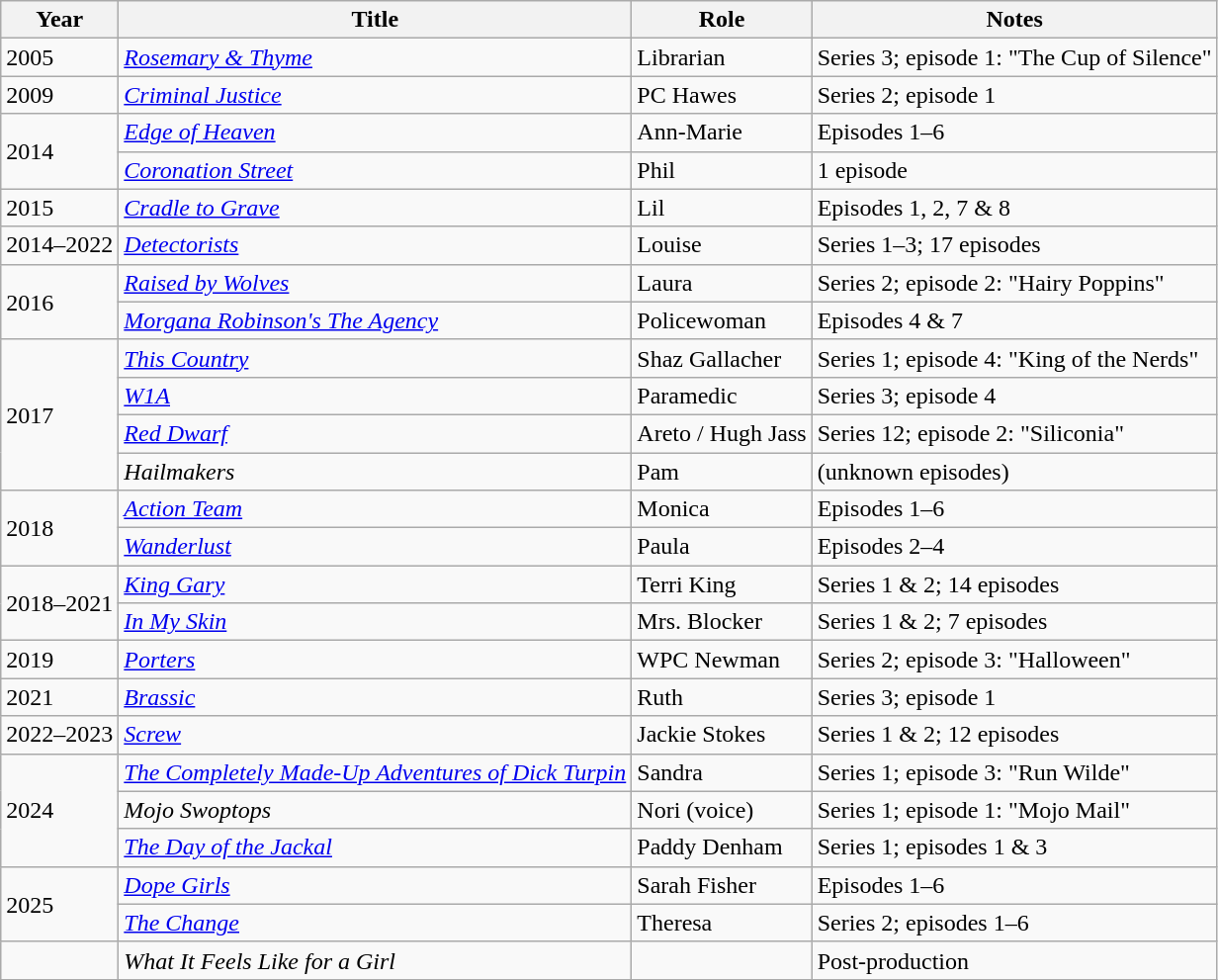<table class="wikitable sortable">
<tr>
<th>Year</th>
<th>Title</th>
<th>Role</th>
<th class="unsortable">Notes</th>
</tr>
<tr>
<td>2005</td>
<td><em><a href='#'>Rosemary & Thyme</a></em></td>
<td>Librarian</td>
<td>Series 3; episode 1: "The Cup of Silence"</td>
</tr>
<tr>
<td>2009</td>
<td><em><a href='#'>Criminal Justice</a></em></td>
<td>PC Hawes</td>
<td>Series 2; episode 1</td>
</tr>
<tr>
<td rowspan="2">2014</td>
<td><em><a href='#'>Edge of Heaven</a></em></td>
<td>Ann-Marie</td>
<td>Episodes 1–6</td>
</tr>
<tr>
<td><em><a href='#'>Coronation Street</a></em></td>
<td>Phil</td>
<td>1 episode</td>
</tr>
<tr>
<td>2015</td>
<td><em><a href='#'>Cradle to Grave</a></em></td>
<td>Lil</td>
<td>Episodes 1, 2, 7 & 8</td>
</tr>
<tr>
<td>2014–2022</td>
<td><em><a href='#'>Detectorists</a></em></td>
<td>Louise</td>
<td>Series 1–3; 17 episodes</td>
</tr>
<tr>
<td rowspan="2">2016</td>
<td><em><a href='#'>Raised by Wolves</a></em></td>
<td>Laura</td>
<td>Series 2; episode 2: "Hairy Poppins"</td>
</tr>
<tr>
<td><em><a href='#'>Morgana Robinson's The Agency</a></em></td>
<td>Policewoman</td>
<td>Episodes 4 & 7</td>
</tr>
<tr>
<td rowspan="4">2017</td>
<td><em><a href='#'>This Country</a></em></td>
<td>Shaz Gallacher</td>
<td>Series 1; episode 4: "King of the Nerds"</td>
</tr>
<tr>
<td><em><a href='#'>W1A</a></em></td>
<td>Paramedic</td>
<td>Series 3; episode 4</td>
</tr>
<tr>
<td><em><a href='#'>Red Dwarf</a></em></td>
<td>Areto / Hugh Jass</td>
<td>Series 12; episode 2: "Siliconia"</td>
</tr>
<tr>
<td><em>Hailmakers</em></td>
<td>Pam</td>
<td>(unknown episodes)</td>
</tr>
<tr>
<td rowspan="2">2018</td>
<td><em><a href='#'>Action Team</a></em></td>
<td>Monica</td>
<td>Episodes 1–6</td>
</tr>
<tr>
<td><em><a href='#'>Wanderlust</a></em></td>
<td>Paula</td>
<td>Episodes 2–4</td>
</tr>
<tr>
<td rowspan="2">2018–2021</td>
<td><em><a href='#'>King Gary</a></em></td>
<td>Terri King</td>
<td>Series 1 & 2; 14 episodes</td>
</tr>
<tr>
<td><em><a href='#'>In My Skin</a></em></td>
<td>Mrs. Blocker</td>
<td>Series 1 & 2; 7 episodes</td>
</tr>
<tr>
<td>2019</td>
<td><em><a href='#'>Porters</a></em></td>
<td>WPC Newman</td>
<td>Series 2; episode 3: "Halloween"</td>
</tr>
<tr>
<td>2021</td>
<td><em><a href='#'>Brassic</a></em></td>
<td>Ruth</td>
<td>Series 3; episode 1</td>
</tr>
<tr>
<td>2022–2023</td>
<td><em><a href='#'>Screw</a></em></td>
<td>Jackie Stokes</td>
<td>Series 1 & 2; 12 episodes</td>
</tr>
<tr>
<td rowspan="3">2024</td>
<td><em><a href='#'>The Completely Made-Up Adventures of Dick Turpin</a></em></td>
<td>Sandra</td>
<td>Series 1; episode 3: "Run Wilde"</td>
</tr>
<tr>
<td><em>Mojo Swoptops</em></td>
<td>Nori (voice)</td>
<td>Series 1; episode 1: "Mojo Mail"</td>
</tr>
<tr>
<td><em><a href='#'>The Day of the Jackal</a></em></td>
<td>Paddy Denham</td>
<td>Series 1; episodes 1 & 3</td>
</tr>
<tr>
<td rowspan="2">2025</td>
<td><em><a href='#'>Dope Girls</a></em></td>
<td>Sarah Fisher</td>
<td>Episodes 1–6</td>
</tr>
<tr>
<td><em><a href='#'>The Change</a></em></td>
<td>Theresa</td>
<td>Series 2; episodes 1–6</td>
</tr>
<tr>
<td></td>
<td><em>What It Feels Like for a Girl</em></td>
<td></td>
<td>Post-production</td>
</tr>
</table>
